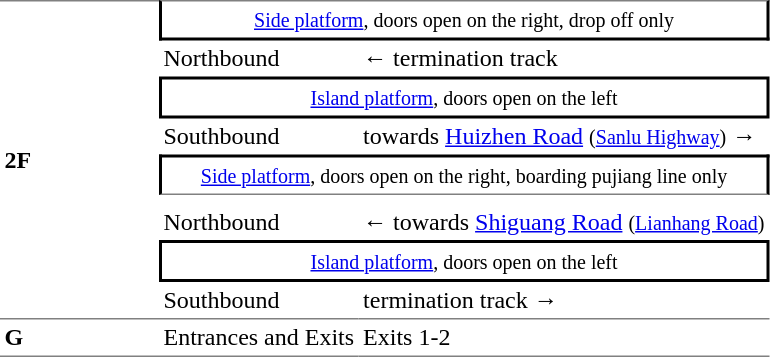<table cellspacing=0 cellpadding=3>
<tr>
<td style="border-top:solid 1px gray;border-bottom:solid 1px gray;" rowspan=9 width=100><strong>2F</strong></td>
<td style="border-right:solid 2px black;border-left:solid 2px black;border-top:solid 1px gray;border-bottom:solid 2px black;text-align:center;" colspan=2><small><a href='#'>Side platform</a>, doors open on the right, drop off only</small></td>
</tr>
<tr>
<td>Northbound</td>
<td>←  termination track</td>
</tr>
<tr>
<td style="border-right:solid 2px black;border-left:solid 2px black;border-top:solid 2px black;border-bottom:solid 2px black;text-align:center;" colspan=2><small><a href='#'>Island platform</a>, doors open on the left</small></td>
</tr>
<tr>
<td>Southbound</td>
<td>  towards <a href='#'>Huizhen Road</a> <small>(<a href='#'>Sanlu Highway</a>)</small> →</td>
</tr>
<tr>
<td style="border-top:solid 2px black;border-right:solid 2px black;border-left:solid 2px black;border-bottom:solid 1px gray;text-align:center;" colspan=2><small><a href='#'>Side platform</a>, doors open on the right, boarding pujiang line only</small></td>
</tr>
<tr>
<td></td>
</tr>
<tr>
<td>Northbound</td>
<td>←  towards <a href='#'>Shiguang Road</a> <small>(<a href='#'>Lianhang Road</a>)</small></td>
</tr>
<tr>
<td style="border-right:solid 2px black;border-left:solid 2px black;border-top:solid 2px black;border-bottom:solid 2px black;text-align:center;" colspan=2><small><a href='#'>Island platform</a>, doors open on the left</small></td>
</tr>
<tr>
<td style="border-bottom:solid 1px gray;">Southbound</td>
<td style="border-bottom:solid 1px gray;">  termination track →</td>
</tr>
<tr>
<td style="border-bottom:solid 1px gray;"><strong>G</strong></td>
<td style="border-bottom:solid 1px gray;">Entrances and Exits</td>
<td style="border-bottom:solid 1px gray;">Exits 1-2</td>
</tr>
</table>
